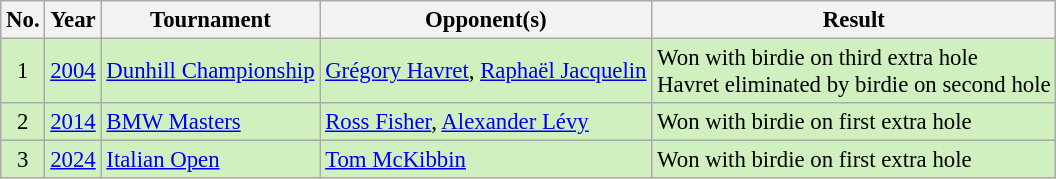<table class="wikitable" style="font-size:95%;">
<tr>
<th>No.</th>
<th>Year</th>
<th>Tournament</th>
<th>Opponent(s)</th>
<th>Result</th>
</tr>
<tr style="background:#D0F0C0;">
<td align=center>1</td>
<td><a href='#'>2004</a></td>
<td><a href='#'>Dunhill Championship</a></td>
<td> <a href='#'>Grégory Havret</a>,  <a href='#'>Raphaël Jacquelin</a></td>
<td>Won with birdie on third extra hole<br>Havret eliminated by birdie on second hole</td>
</tr>
<tr style="background:#D0F0C0;">
<td align=center>2</td>
<td><a href='#'>2014</a></td>
<td><a href='#'>BMW Masters</a></td>
<td> <a href='#'>Ross Fisher</a>,  <a href='#'>Alexander Lévy</a></td>
<td>Won with birdie on first extra hole</td>
</tr>
<tr style="background:#D0F0C0;">
<td align=center>3</td>
<td><a href='#'>2024</a></td>
<td><a href='#'>Italian Open</a></td>
<td> <a href='#'>Tom McKibbin</a></td>
<td>Won with birdie on first extra hole</td>
</tr>
</table>
